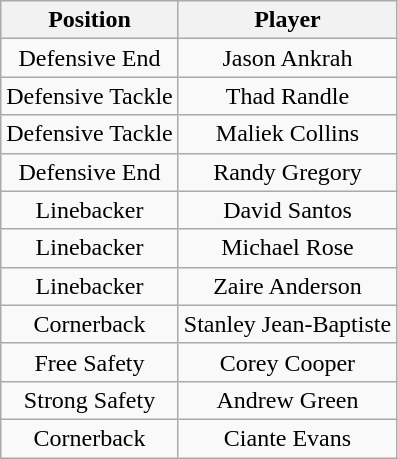<table class="wikitable" style="text-align: center;">
<tr>
<th>Position</th>
<th>Player</th>
</tr>
<tr>
<td>Defensive End</td>
<td>Jason Ankrah</td>
</tr>
<tr>
<td>Defensive Tackle</td>
<td>Thad Randle</td>
</tr>
<tr>
<td>Defensive Tackle</td>
<td>Maliek Collins</td>
</tr>
<tr>
<td>Defensive End</td>
<td>Randy Gregory</td>
</tr>
<tr>
<td>Linebacker</td>
<td>David Santos</td>
</tr>
<tr>
<td>Linebacker</td>
<td>Michael Rose</td>
</tr>
<tr>
<td>Linebacker</td>
<td>Zaire Anderson</td>
</tr>
<tr>
<td>Cornerback</td>
<td>Stanley Jean-Baptiste</td>
</tr>
<tr>
<td>Free Safety</td>
<td>Corey Cooper</td>
</tr>
<tr>
<td>Strong Safety</td>
<td>Andrew Green</td>
</tr>
<tr>
<td>Cornerback</td>
<td>Ciante Evans</td>
</tr>
</table>
